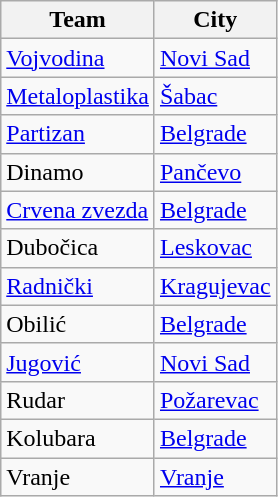<table class="wikitable sortable">
<tr>
<th>Team</th>
<th>City</th>
</tr>
<tr>
<td><a href='#'>Vojvodina</a></td>
<td><a href='#'>Novi Sad</a></td>
</tr>
<tr>
<td><a href='#'>Metaloplastika</a></td>
<td><a href='#'>Šabac</a></td>
</tr>
<tr>
<td><a href='#'>Partizan</a></td>
<td><a href='#'>Belgrade</a></td>
</tr>
<tr>
<td>Dinamo</td>
<td><a href='#'>Pančevo</a></td>
</tr>
<tr>
<td><a href='#'>Crvena zvezda</a></td>
<td><a href='#'>Belgrade</a></td>
</tr>
<tr>
<td>Dubočica</td>
<td><a href='#'>Leskovac</a></td>
</tr>
<tr>
<td><a href='#'>Radnički</a></td>
<td><a href='#'>Kragujevac</a></td>
</tr>
<tr>
<td>Obilić</td>
<td><a href='#'>Belgrade</a></td>
</tr>
<tr>
<td><a href='#'>Jugović</a></td>
<td><a href='#'>Novi Sad</a></td>
</tr>
<tr>
<td>Rudar</td>
<td><a href='#'>Požarevac</a></td>
</tr>
<tr>
<td>Kolubara</td>
<td><a href='#'>Belgrade</a></td>
</tr>
<tr>
<td>Vranje</td>
<td><a href='#'>Vranje</a></td>
</tr>
</table>
